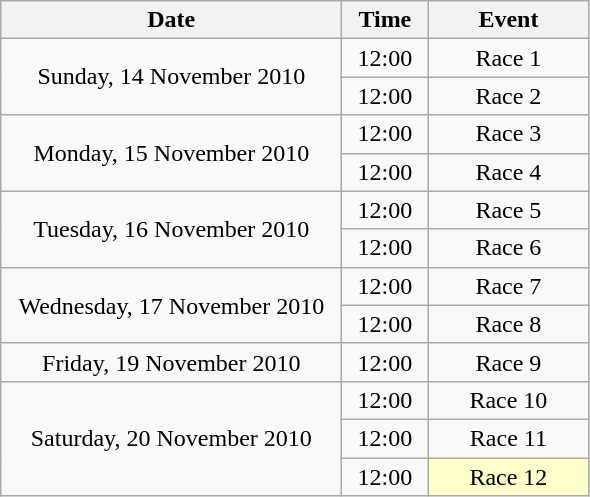<table class = "wikitable" style="text-align:center;">
<tr>
<th width=220>Date</th>
<th width=50>Time</th>
<th width=100>Event</th>
</tr>
<tr>
<td rowspan=2>Sunday, 14 November 2010</td>
<td>12:00</td>
<td>Race 1</td>
</tr>
<tr>
<td>12:00</td>
<td>Race 2</td>
</tr>
<tr>
<td rowspan=2>Monday, 15 November 2010</td>
<td>12:00</td>
<td>Race 3</td>
</tr>
<tr>
<td>12:00</td>
<td>Race 4</td>
</tr>
<tr>
<td rowspan=2>Tuesday, 16 November 2010</td>
<td>12:00</td>
<td>Race 5</td>
</tr>
<tr>
<td>12:00</td>
<td>Race 6</td>
</tr>
<tr>
<td rowspan=2>Wednesday, 17 November 2010</td>
<td>12:00</td>
<td>Race 7</td>
</tr>
<tr>
<td>12:00</td>
<td>Race 8</td>
</tr>
<tr>
<td>Friday, 19 November 2010</td>
<td>12:00</td>
<td>Race 9</td>
</tr>
<tr>
<td rowspan=3>Saturday, 20 November 2010</td>
<td>12:00</td>
<td>Race 10</td>
</tr>
<tr>
<td>12:00</td>
<td>Race 11</td>
</tr>
<tr>
<td>12:00</td>
<td bgcolor=ffffcc>Race 12</td>
</tr>
</table>
